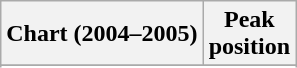<table class="wikitable sortable plainrowheaders">
<tr>
<th scope="col">Chart (2004–2005)</th>
<th scope="col">Peak<br>position</th>
</tr>
<tr>
</tr>
<tr>
</tr>
<tr>
</tr>
</table>
